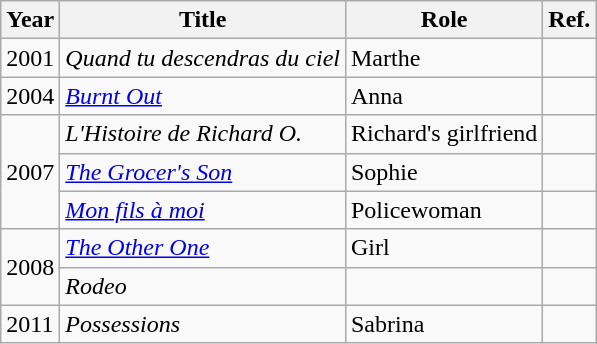<table class="wikitable">
<tr>
<th>Year</th>
<th>Title</th>
<th>Role</th>
<th>Ref.</th>
</tr>
<tr>
<td>2001</td>
<td><em>Quand tu descendras du ciel</em></td>
<td>Marthe</td>
<td></td>
</tr>
<tr>
<td>2004</td>
<td><em><a href='#'>Burnt Out</a></em></td>
<td>Anna</td>
<td></td>
</tr>
<tr>
<td rowspan="3">2007</td>
<td><em>L'Histoire de Richard O.</em></td>
<td>Richard's girlfriend</td>
<td></td>
</tr>
<tr>
<td><em><a href='#'>The Grocer's Son</a></em></td>
<td>Sophie</td>
<td></td>
</tr>
<tr>
<td><em><a href='#'>Mon fils à moi</a></em></td>
<td>Policewoman</td>
<td></td>
</tr>
<tr>
<td rowspan="2">2008</td>
<td><em><a href='#'>The Other One</a></em></td>
<td>Girl</td>
<td></td>
</tr>
<tr>
<td><em>Rodeo</em></td>
<td></td>
<td></td>
</tr>
<tr>
<td>2011</td>
<td><em>Possessions</em></td>
<td>Sabrina</td>
<td></td>
</tr>
</table>
